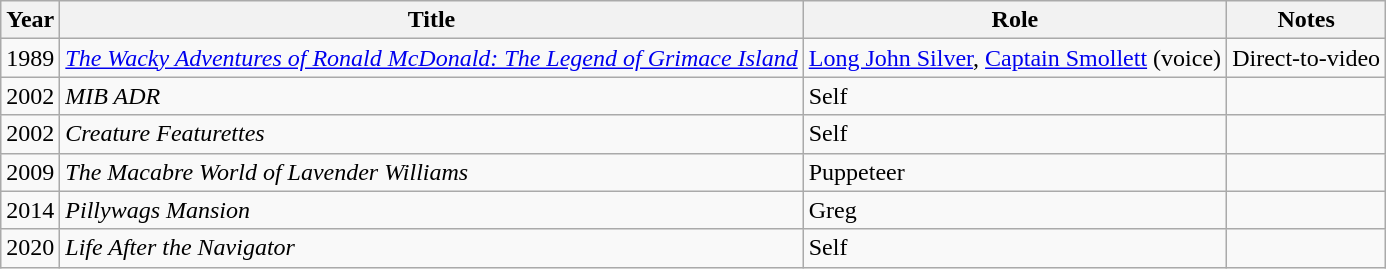<table class="wikitable sortable">
<tr>
<th>Year</th>
<th>Title</th>
<th>Role</th>
<th class="unsortable">Notes</th>
</tr>
<tr>
<td>1989</td>
<td><em><a href='#'>The Wacky Adventures of Ronald McDonald: The Legend of Grimace Island</a></em></td>
<td><a href='#'>Long John Silver</a>, <a href='#'>Captain Smollett</a> (voice)</td>
<td>Direct-to-video</td>
</tr>
<tr>
<td>2002</td>
<td><em>MIB ADR</em></td>
<td>Self</td>
<td></td>
</tr>
<tr>
<td>2002</td>
<td><em>Creature Featurettes</em></td>
<td>Self</td>
<td></td>
</tr>
<tr>
<td>2009</td>
<td><em>The Macabre World of Lavender Williams</em></td>
<td>Puppeteer</td>
<td></td>
</tr>
<tr>
<td>2014</td>
<td><em>Pillywags Mansion</em></td>
<td>Greg</td>
<td></td>
</tr>
<tr>
<td>2020</td>
<td><em>Life After the Navigator</em></td>
<td>Self</td>
<td></td>
</tr>
</table>
